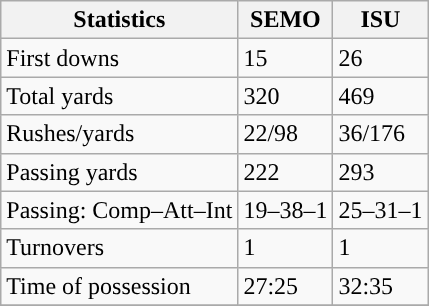<table class="wikitable" style="float: left;">
<tr>
<th>Statistics</th>
<th>SEMO</th>
<th>ISU</th>
</tr>
<tr>
<td>First downs</td>
<td>15</td>
<td>26</td>
</tr>
<tr>
<td>Total yards</td>
<td>320</td>
<td>469</td>
</tr>
<tr>
<td>Rushes/yards</td>
<td>22/98</td>
<td>36/176</td>
</tr>
<tr>
<td>Passing yards</td>
<td>222</td>
<td>293</td>
</tr>
<tr>
<td>Passing: Comp–Att–Int</td>
<td>19–38–1</td>
<td>25–31–1</td>
</tr>
<tr>
<td>Turnovers</td>
<td>1</td>
<td>1</td>
</tr>
<tr>
<td>Time of possession</td>
<td>27:25</td>
<td>32:35</td>
</tr>
<tr>
</tr>
</table>
